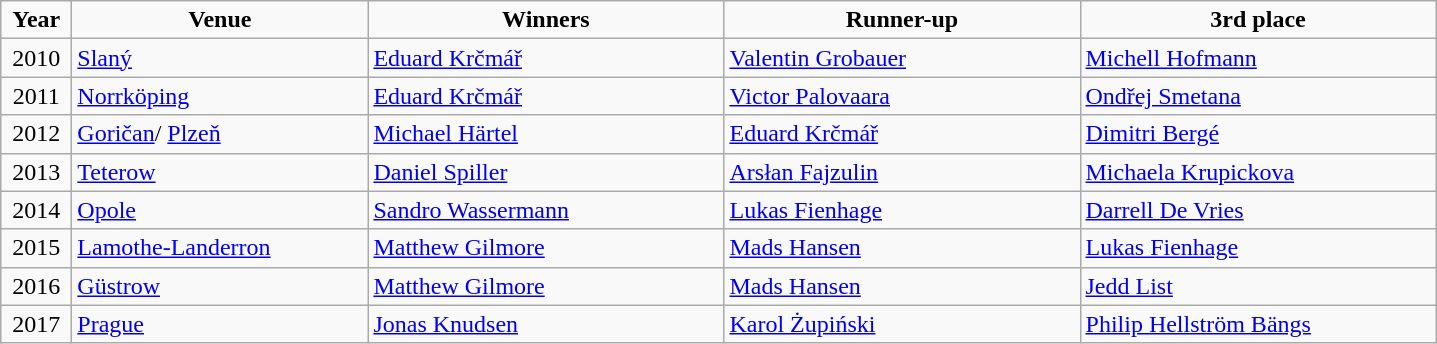<table class="wikitable">
<tr align=center>
<td width=40px  ><strong>Year</strong></td>
<td width=190px ><strong>Venue</strong></td>
<td width=230px ><strong>Winners</strong></td>
<td width=230px ><strong>Runner-up</strong></td>
<td width=230px ><strong>3rd place</strong></td>
</tr>
<tr>
<td align=center>2010</td>
<td> <a href='#'>Slaný</a></td>
<td> <a href='#'>Eduard Krčmář</a></td>
<td> <a href='#'>Valentin Grobauer</a></td>
<td> <a href='#'>Michell Hofmann</a></td>
</tr>
<tr>
<td align=center>2011</td>
<td> <a href='#'>Norrköping</a></td>
<td> <a href='#'>Eduard Krčmář</a></td>
<td> <a href='#'>Victor Palovaara</a></td>
<td> <a href='#'>Ondřej Smetana</a></td>
</tr>
<tr>
<td align=center>2012</td>
<td> <a href='#'>Goričan</a>/ <a href='#'>Plzeň</a></td>
<td> <a href='#'>Michael Härtel</a></td>
<td> <a href='#'>Eduard Krčmář</a></td>
<td> <a href='#'>Dimitri Bergé</a></td>
</tr>
<tr>
<td align=center>2013</td>
<td> <a href='#'>Teterow</a></td>
<td> <a href='#'>Daniel Spiller</a></td>
<td> <a href='#'>Arsłan Fajzulin</a></td>
<td> <a href='#'>Michaela Krupickova</a></td>
</tr>
<tr>
<td align=center>2014</td>
<td> <a href='#'>Opole</a></td>
<td> <a href='#'>Sandro Wassermann</a></td>
<td> <a href='#'>Lukas Fienhage</a></td>
<td> <a href='#'>Darrell De Vries</a></td>
</tr>
<tr>
<td align=center>2015</td>
<td> <a href='#'>Lamothe-Landerron</a></td>
<td> <a href='#'>Matthew Gilmore</a></td>
<td> <a href='#'>Mads Hansen</a></td>
<td> <a href='#'>Lukas Fienhage</a></td>
</tr>
<tr>
<td align=center>2016</td>
<td> <a href='#'>Güstrow</a></td>
<td> <a href='#'>Matthew Gilmore</a></td>
<td> <a href='#'>Mads Hansen</a></td>
<td> <a href='#'>Jedd List</a></td>
</tr>
<tr>
<td align=center>2017</td>
<td> <a href='#'>Prague</a></td>
<td> <a href='#'>Jonas Knudsen</a></td>
<td> <a href='#'>Karol Żupiński</a></td>
<td> <a href='#'>Philip Hellström Bängs</a></td>
</tr>
</table>
